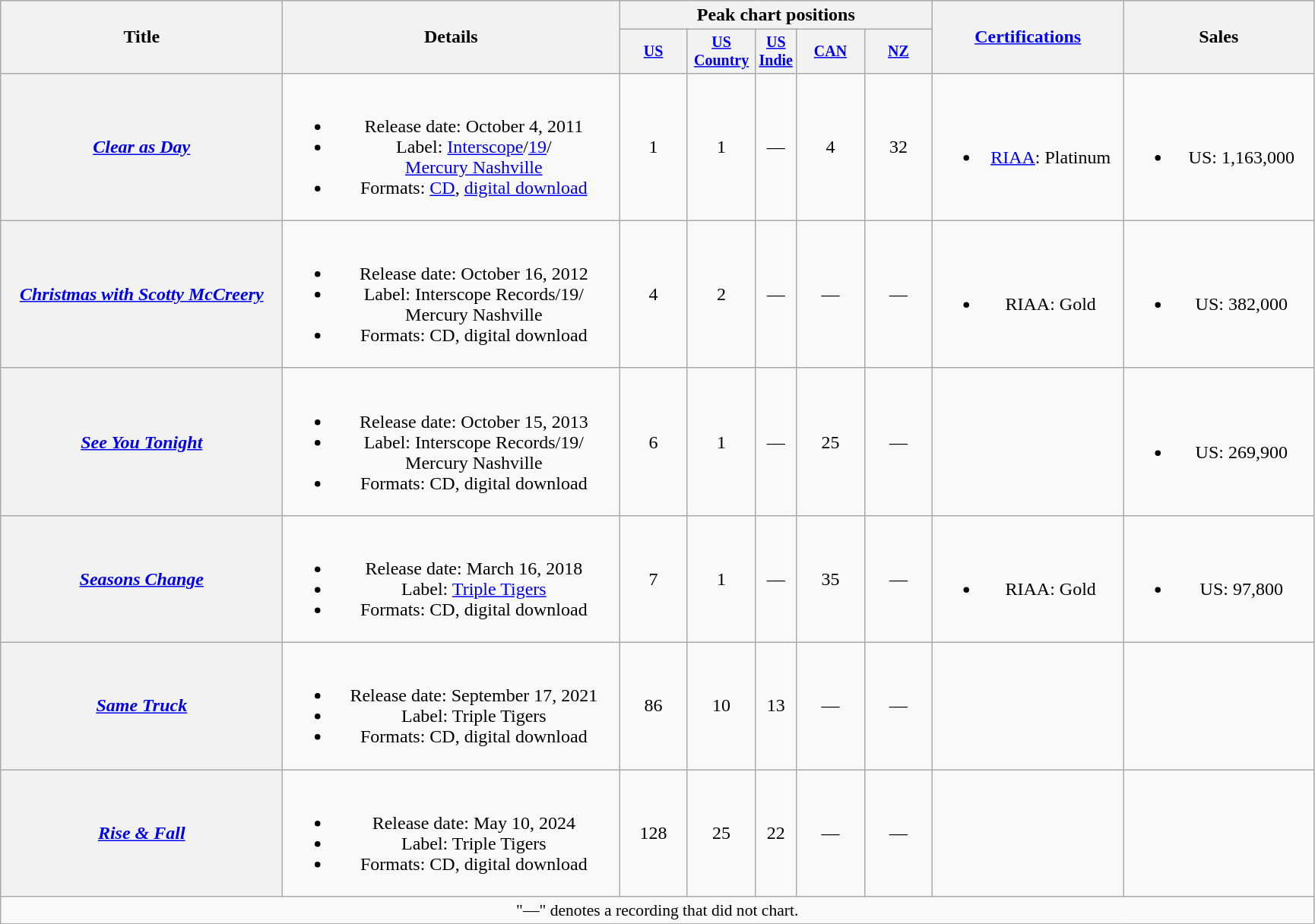<table class="wikitable plainrowheaders" style="text-align:center;">
<tr>
<th scope="col" rowspan="2" style="width:15em;">Title</th>
<th scope="col" rowspan="2" style="width:18em;">Details</th>
<th scope="col" colspan="5">Peak chart positions</th>
<th scope="col" rowspan="2" style="width:10em;"><a href='#'>Certifications</a><br></th>
<th scope="col" rowspan="2" style="width:10em;">Sales</th>
</tr>
<tr style=font-size:smaller;>
<th scope="col" style="width:4em;"><a href='#'>US</a><br></th>
<th scope="col" style="width:4em;"><a href='#'>US Country</a><br></th>
<th scope="col" style="width:4em:"><a href='#'>US<br>Indie</a><br></th>
<th scope="col" style="width:4em;"><a href='#'>CAN</a><br></th>
<th scope="col" style="width:4em;"><a href='#'>NZ</a><br></th>
</tr>
<tr>
<th scope="row"><em><a href='#'>Clear as Day</a></em></th>
<td><br><ul><li>Release date: October 4, 2011</li><li>Label: <a href='#'>Interscope</a>/<a href='#'>19</a>/<br><a href='#'>Mercury Nashville</a></li><li>Formats: <a href='#'>CD</a>, <a href='#'>digital download</a></li></ul></td>
<td>1</td>
<td>1</td>
<td>—</td>
<td>4</td>
<td>32</td>
<td><br><ul><li><a href='#'>RIAA</a>: Platinum</li></ul></td>
<td><br><ul><li>US: 1,163,000</li></ul></td>
</tr>
<tr>
<th scope="row"><em><a href='#'>Christmas with Scotty McCreery</a></em></th>
<td><br><ul><li>Release date: October 16, 2012</li><li>Label: Interscope Records/19/<br>Mercury Nashville</li><li>Formats: CD, digital download</li></ul></td>
<td>4</td>
<td>2</td>
<td>—</td>
<td>—</td>
<td>—</td>
<td><br><ul><li>RIAA: Gold</li></ul></td>
<td><br><ul><li>US: 382,000</li></ul></td>
</tr>
<tr>
<th scope="row"><em><a href='#'>See You Tonight</a></em></th>
<td><br><ul><li>Release date: October 15, 2013</li><li>Label: Interscope Records/19/<br>Mercury Nashville</li><li>Formats: CD, digital download</li></ul></td>
<td>6</td>
<td>1</td>
<td>—</td>
<td>25</td>
<td>—</td>
<td></td>
<td><br><ul><li>US: 269,900</li></ul></td>
</tr>
<tr>
<th scope="row"><em><a href='#'>Seasons Change</a></em></th>
<td><br><ul><li>Release date: March 16, 2018</li><li>Label: <a href='#'>Triple Tigers</a></li><li>Formats: CD, digital download</li></ul></td>
<td>7</td>
<td>1</td>
<td>—</td>
<td>35</td>
<td>—</td>
<td><br><ul><li>RIAA: Gold</li></ul></td>
<td><br><ul><li>US: 97,800</li></ul></td>
</tr>
<tr>
<th scope="row"><em><a href='#'>Same Truck</a></em></th>
<td><br><ul><li>Release date: September 17, 2021</li><li>Label: Triple Tigers</li><li>Formats: CD, digital download</li></ul></td>
<td>86</td>
<td>10</td>
<td>13</td>
<td>—</td>
<td>—</td>
<td></td>
<td></td>
</tr>
<tr>
<th scope="row"><em><a href='#'>Rise & Fall</a></em></th>
<td><br><ul><li>Release date: May 10, 2024</li><li>Label: Triple Tigers</li><li>Formats: CD, digital download</li></ul></td>
<td>128</td>
<td>25</td>
<td>22</td>
<td>—</td>
<td>—</td>
<td></td>
</tr>
<tr>
<td colspan="9" style="font-size:90%">"—" denotes a recording that did not chart.</td>
</tr>
</table>
